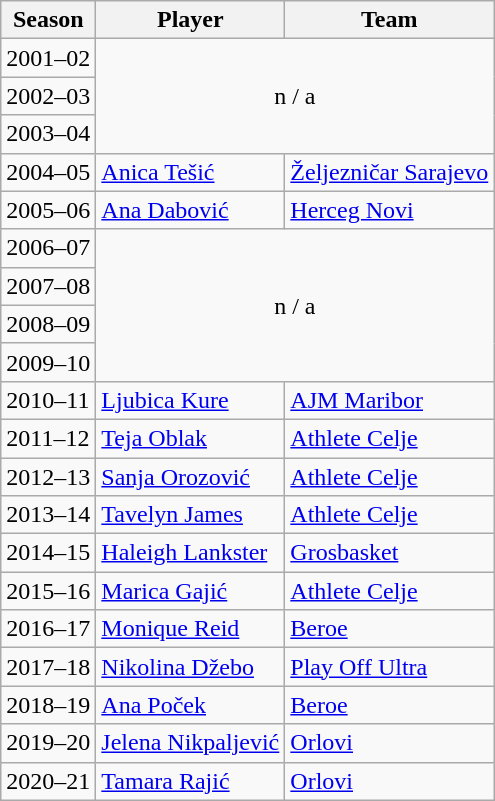<table class="wikitable">
<tr>
<th>Season</th>
<th>Player</th>
<th>Team</th>
</tr>
<tr>
<td>2001–02</td>
<td colspan=2 rowspan=3 align=center>n / a</td>
</tr>
<tr>
<td>2002–03</td>
</tr>
<tr>
<td>2003–04</td>
</tr>
<tr>
<td>2004–05</td>
<td> <a href='#'>Anica Tešić</a></td>
<td> <a href='#'>Željezničar Sarajevo</a></td>
</tr>
<tr>
<td>2005–06</td>
<td> <a href='#'>Ana Dabović</a></td>
<td> <a href='#'>Herceg Novi</a></td>
</tr>
<tr>
<td>2006–07</td>
<td colspan=2 rowspan=4 align=center>n / a</td>
</tr>
<tr>
<td>2007–08</td>
</tr>
<tr>
<td>2008–09</td>
</tr>
<tr>
<td>2009–10</td>
</tr>
<tr>
<td>2010–11</td>
<td> <a href='#'>Ljubica Kure</a></td>
<td> <a href='#'>AJM Maribor</a></td>
</tr>
<tr>
<td>2011–12</td>
<td> <a href='#'>Teja Oblak</a></td>
<td> <a href='#'>Athlete Celje</a></td>
</tr>
<tr>
<td>2012–13</td>
<td> <a href='#'>Sanja Orozović</a></td>
<td> <a href='#'>Athlete Celje</a></td>
</tr>
<tr>
<td>2013–14</td>
<td> <a href='#'>Tavelyn James</a></td>
<td> <a href='#'>Athlete Celje</a></td>
</tr>
<tr>
<td>2014–15</td>
<td> <a href='#'>Haleigh Lankster</a></td>
<td> <a href='#'>Grosbasket</a></td>
</tr>
<tr>
<td>2015–16</td>
<td> <a href='#'>Marica Gajić</a></td>
<td> <a href='#'>Athlete Celje</a></td>
</tr>
<tr>
<td>2016–17</td>
<td> <a href='#'>Monique Reid</a></td>
<td> <a href='#'>Beroe</a></td>
</tr>
<tr>
<td>2017–18</td>
<td> <a href='#'>Nikolina Džebo</a></td>
<td> <a href='#'>Play Off Ultra</a></td>
</tr>
<tr>
<td>2018–19</td>
<td> <a href='#'>Ana Poček</a></td>
<td> <a href='#'>Beroe</a></td>
</tr>
<tr>
<td>2019–20</td>
<td> <a href='#'>Jelena Nikpaljević</a></td>
<td> <a href='#'>Orlovi</a></td>
</tr>
<tr>
<td>2020–21</td>
<td> <a href='#'>Tamara Rajić</a></td>
<td> <a href='#'>Orlovi</a></td>
</tr>
</table>
